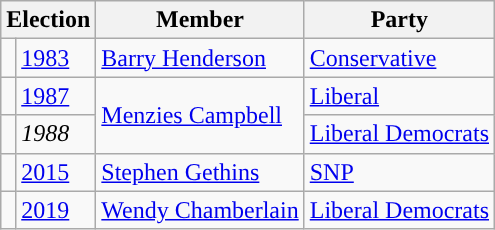<table class="wikitable">
<tr>
<th colspan="2">Election</th>
<th>Member</th>
<th>Party</th>
</tr>
<tr>
<td style="color:inherit;background-color: "></td>
<td><a href='#'>1983</a></td>
<td><a href='#'>Barry Henderson</a></td>
<td><a href='#'>Conservative</a></td>
</tr>
<tr>
<td style="color:inherit;background-color: "></td>
<td><a href='#'>1987</a></td>
<td rowspan="2"><a href='#'>Menzies Campbell</a></td>
<td><a href='#'>Liberal</a></td>
</tr>
<tr>
<td style="color:inherit;background-color: "></td>
<td><em>1988</em></td>
<td><a href='#'>Liberal Democrats</a></td>
</tr>
<tr>
<td style="color:inherit;background-color: "></td>
<td><a href='#'>2015</a></td>
<td><a href='#'>Stephen Gethins</a></td>
<td><a href='#'>SNP</a></td>
</tr>
<tr>
<td style="color:inherit;background-color: "></td>
<td><a href='#'>2019</a></td>
<td><a href='#'>Wendy Chamberlain</a></td>
<td><a href='#'>Liberal Democrats</a></td>
</tr>
</table>
